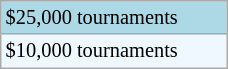<table class="wikitable"  style="font-size:85%; width:12%;">
<tr style="background:lightblue;">
<td>$25,000 tournaments</td>
</tr>
<tr style="background:#f0f8ff;">
<td>$10,000 tournaments</td>
</tr>
</table>
